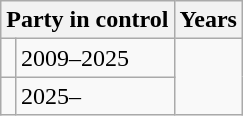<table class="wikitable">
<tr>
<th colspan="2">Party in control</th>
<th>Years</th>
</tr>
<tr>
<td></td>
<td>2009–2025</td>
</tr>
<tr>
<td></td>
<td>2025–</td>
</tr>
</table>
